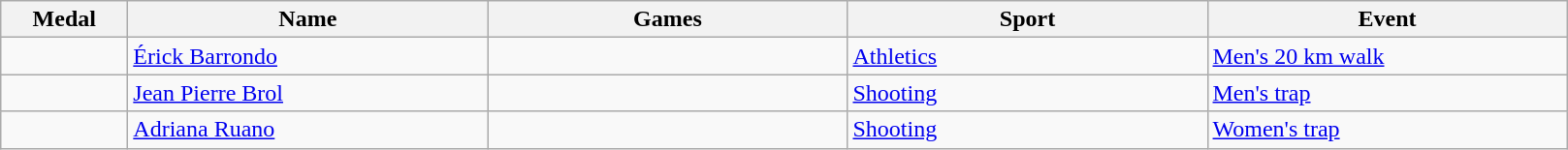<table class="wikitable sortable">
<tr>
<th style="width:5em">Medal</th>
<th style="width:15em">Name</th>
<th style="width:15em">Games</th>
<th style="width:15em">Sport</th>
<th style="width:15em">Event</th>
</tr>
<tr>
<td></td>
<td><a href='#'>Érick Barrondo</a></td>
<td></td>
<td> <a href='#'>Athletics</a></td>
<td><a href='#'>Men's 20 km walk</a></td>
</tr>
<tr>
<td></td>
<td><a href='#'>Jean Pierre Brol</a></td>
<td></td>
<td> <a href='#'>Shooting</a></td>
<td><a href='#'>Men's trap</a></td>
</tr>
<tr>
<td></td>
<td><a href='#'>Adriana Ruano</a></td>
<td></td>
<td> <a href='#'>Shooting</a></td>
<td><a href='#'>Women's trap</a></td>
</tr>
</table>
